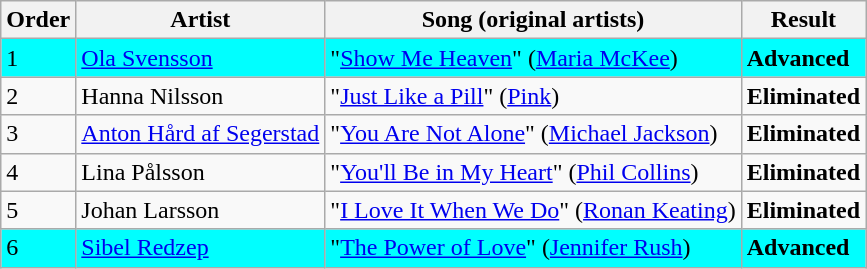<table class=wikitable>
<tr>
<th>Order</th>
<th>Artist</th>
<th>Song (original artists)</th>
<th>Result</th>
</tr>
<tr style="background:cyan;">
<td>1</td>
<td><a href='#'>Ola Svensson</a></td>
<td>"<a href='#'>Show Me Heaven</a>" (<a href='#'>Maria McKee</a>)</td>
<td><strong>Advanced</strong></td>
</tr>
<tr>
<td>2</td>
<td>Hanna Nilsson</td>
<td>"<a href='#'>Just Like a Pill</a>" (<a href='#'>Pink</a>)</td>
<td><strong>Eliminated</strong></td>
</tr>
<tr>
<td>3</td>
<td><a href='#'>Anton Hård af Segerstad</a></td>
<td>"<a href='#'>You Are Not Alone</a>" (<a href='#'>Michael Jackson</a>)</td>
<td><strong>Eliminated</strong></td>
</tr>
<tr>
<td>4</td>
<td>Lina Pålsson</td>
<td>"<a href='#'>You'll Be in My Heart</a>" (<a href='#'>Phil Collins</a>)</td>
<td><strong>Eliminated</strong></td>
</tr>
<tr>
<td>5</td>
<td>Johan Larsson</td>
<td>"<a href='#'>I Love It When We Do</a>" (<a href='#'>Ronan Keating</a>)</td>
<td><strong>Eliminated</strong></td>
</tr>
<tr style="background:cyan;">
<td>6</td>
<td><a href='#'>Sibel Redzep</a></td>
<td>"<a href='#'>The Power of Love</a>" (<a href='#'>Jennifer Rush</a>)</td>
<td><strong>Advanced</strong></td>
</tr>
</table>
